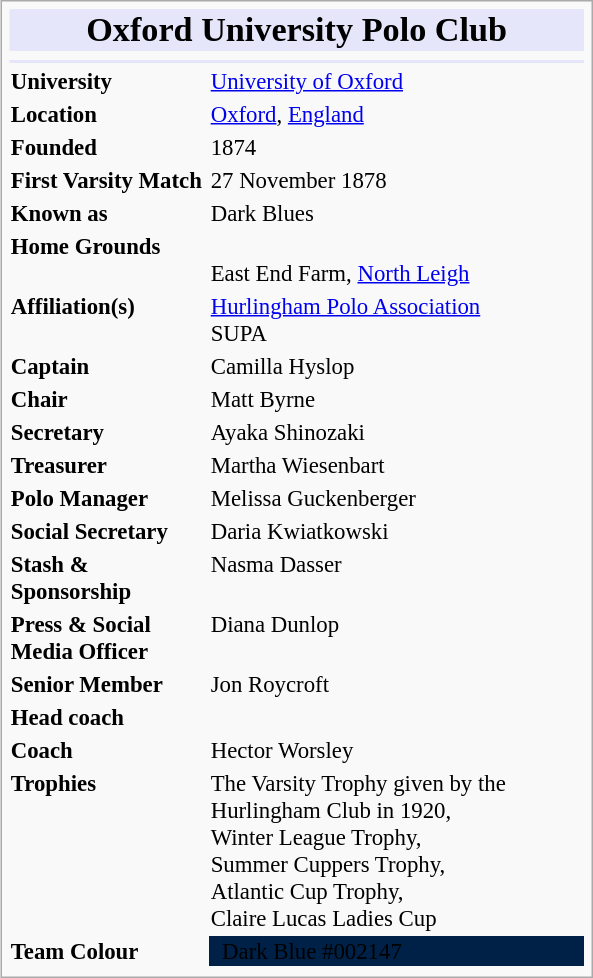<table class="infobox" style="width: 26em; font-size: 95%;">
<tr>
<td colspan="2" style="text-align: center; font-size: 150%;background:lavender;"><strong>Oxford University Polo Club</strong></td>
</tr>
<tr>
<td colspan="2" style="width:100%; vertical-align:middle; text-align:center;"></td>
</tr>
<tr>
<td colspan="2" style="text-align: center; font-size: 100%; background:lavender;"></td>
</tr>
<tr>
<td><strong>University</strong></td>
<td><a href='#'>University of Oxford</a></td>
</tr>
<tr>
<td><strong>Location</strong></td>
<td><a href='#'>Oxford</a>, <a href='#'>England</a></td>
</tr>
<tr>
<td><strong>Founded</strong></td>
<td>1874</td>
</tr>
<tr>
<td><strong>First Varsity Match</strong></td>
<td>27 November 1878</td>
</tr>
<tr>
<td><strong>Known as</strong></td>
<td>Dark Blues</td>
</tr>
<tr>
<td><strong>Home Grounds</strong></td>
<td> <br> East End Farm, <a href='#'>North Leigh</a></td>
</tr>
<tr>
<td><strong>Affiliation(s)</strong></td>
<td><a href='#'>Hurlingham Polo Association</a> <br> SUPA</td>
</tr>
<tr>
<td><strong>Captain</strong></td>
<td>Camilla Hyslop</td>
</tr>
<tr>
<td><strong>Chair</strong></td>
<td>Matt Byrne</td>
</tr>
<tr>
<td><strong>Secretary</strong></td>
<td>Ayaka Shinozaki</td>
</tr>
<tr>
<td><strong>Treasurer</strong></td>
<td>Martha Wiesenbart</td>
</tr>
<tr>
<td><strong>Polo Manager</strong></td>
<td>Melissa Guckenberger</td>
</tr>
<tr>
<td><strong>Social Secretary</strong></td>
<td>Daria Kwiatkowski</td>
</tr>
<tr>
<td><strong>Stash & Sponsorship</strong></td>
<td>Nasma Dasser</td>
</tr>
<tr>
<td><strong>Press & Social Media Officer</strong></td>
<td>Diana Dunlop</td>
</tr>
<tr>
<td><strong>Senior Member</strong></td>
<td>Jon Roycroft</td>
</tr>
<tr>
<td><strong>Head coach</strong></td>
<td></td>
</tr>
<tr>
<td><strong>Coach</strong></td>
<td>Hector Worsley</td>
</tr>
<tr>
<td><strong>Trophies</strong></td>
<td>The Varsity Trophy given by the Hurlingham Club in 1920,<br> Winter League Trophy, <br> Summer Cuppers Trophy, <br> Atlantic Cup Trophy, <br> Claire Lucas Ladies Cup</td>
</tr>
<tr>
<td><strong>Team Colour</strong></td>
<td style="background:#002147">  <span>Dark Blue #002147</span></td>
</tr>
<tr>
</tr>
</table>
